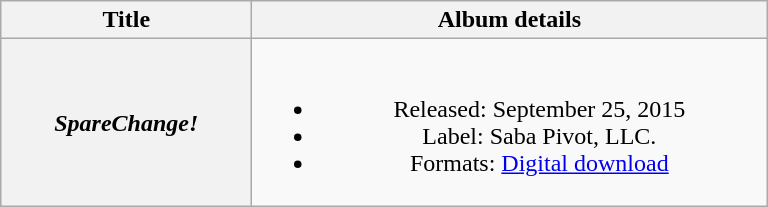<table class="wikitable plainrowheaders" style="text-align:center;">
<tr>
<th scope="col" style="width:10em;">Title</th>
<th scope="col" style="width:21em;">Album details</th>
</tr>
<tr>
<th scope="row"><em>SpareChange!</em></th>
<td><br><ul><li>Released: September 25, 2015</li><li>Label: Saba Pivot, LLC.</li><li>Formats: <a href='#'>Digital download</a></li></ul></td>
</tr>
</table>
